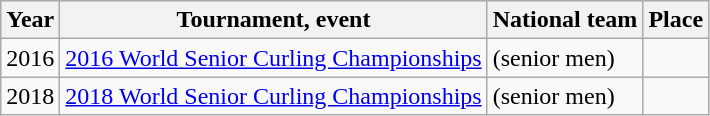<table class="wikitable">
<tr>
<th scope="col">Year</th>
<th scope="col">Tournament, event</th>
<th scope="col">National team</th>
<th scope="col">Place</th>
</tr>
<tr>
<td>2016</td>
<td><a href='#'>2016 World Senior Curling Championships</a></td>
<td> (senior men)</td>
<td></td>
</tr>
<tr>
<td>2018</td>
<td><a href='#'>2018 World Senior Curling Championships</a></td>
<td> (senior men)</td>
<td></td>
</tr>
</table>
